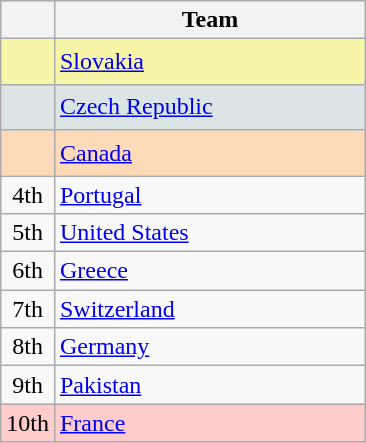<table class="wikitable" style="text-align:center">
<tr>
<th width=15></th>
<th width=200>Team</th>
</tr>
<tr style="background:#f7f6a8;">
<td style="text-align:center; height:23px;"></td>
<td align=left> <a href='#'>Slovakia</a></td>
</tr>
<tr style="background:#dce5e5;">
<td style="text-align:center; height:23px;"></td>
<td align=left> <a href='#'>Czech Republic</a></td>
</tr>
<tr style="background:#ffdab9;">
<td style="text-align:center; height:23px;"></td>
<td align=left> <a href='#'>Canada</a></td>
</tr>
<tr>
<td>4th</td>
<td align=left> <a href='#'>Portugal</a></td>
</tr>
<tr>
<td>5th</td>
<td align=left> <a href='#'>United States</a></td>
</tr>
<tr>
<td>6th</td>
<td align=left> <a href='#'>Greece</a></td>
</tr>
<tr>
<td>7th</td>
<td align=left> <a href='#'>Switzerland</a></td>
</tr>
<tr>
<td>8th</td>
<td align=left> <a href='#'>Germany</a></td>
</tr>
<tr>
<td>9th</td>
<td align=left> <a href='#'>Pakistan</a></td>
</tr>
<tr style="text-align:center; background:#ffcccc;">
<td>10th</td>
<td align=left> <a href='#'>France</a></td>
</tr>
</table>
